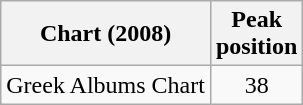<table class="wikitable sortable">
<tr>
<th>Chart (2008)</th>
<th>Peak<br>position</th>
</tr>
<tr>
<td>Greek Albums Chart</td>
<td style="text-align:center;">38</td>
</tr>
</table>
